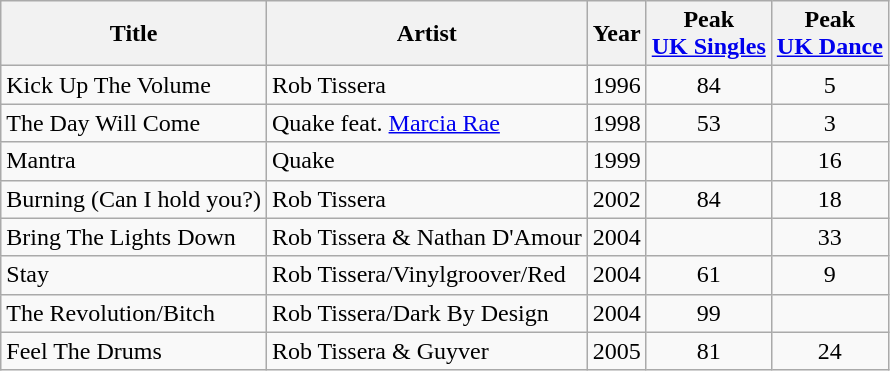<table class="wikitable sortable">
<tr>
<th>Title</th>
<th>Artist</th>
<th>Year</th>
<th>Peak <br><a href='#'>UK Singles</a></th>
<th>Peak <br><a href='#'>UK Dance</a></th>
</tr>
<tr>
<td>Kick Up The Volume</td>
<td>Rob Tissera</td>
<td>1996</td>
<td style="text-align:center;">84</td>
<td style="text-align:center;">5</td>
</tr>
<tr>
<td>The Day Will Come</td>
<td>Quake feat. <a href='#'>Marcia Rae</a></td>
<td>1998</td>
<td style="text-align:center;">53</td>
<td style="text-align:center;">3</td>
</tr>
<tr>
<td>Mantra</td>
<td>Quake</td>
<td>1999</td>
<td></td>
<td style="text-align:center;">16</td>
</tr>
<tr>
<td>Burning (Can I hold you?)</td>
<td>Rob Tissera</td>
<td>2002</td>
<td style="text-align:center;">84</td>
<td style="text-align:center;">18</td>
</tr>
<tr>
<td>Bring The Lights Down</td>
<td>Rob Tissera & Nathan D'Amour</td>
<td>2004</td>
<td></td>
<td style="text-align:center;">33</td>
</tr>
<tr>
<td>Stay</td>
<td>Rob Tissera/Vinylgroover/Red</td>
<td>2004</td>
<td style="text-align:center;">61</td>
<td style="text-align:center;">9</td>
</tr>
<tr>
<td>The Revolution/Bitch</td>
<td>Rob Tissera/Dark By Design</td>
<td>2004</td>
<td style="text-align:center;">99</td>
<td></td>
</tr>
<tr>
<td>Feel The Drums</td>
<td>Rob Tissera & Guyver</td>
<td>2005</td>
<td style="text-align:center;">81</td>
<td style="text-align:center;">24</td>
</tr>
</table>
